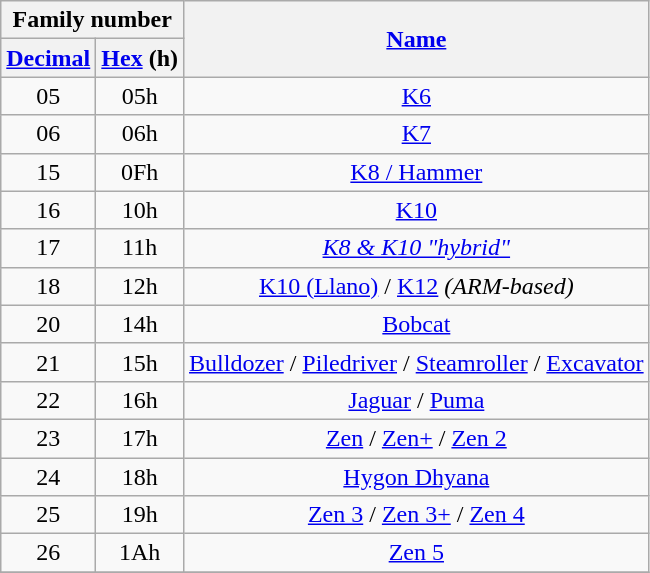<table class="wikitable" style="text-align: center;">
<tr>
<th colspan="2">Family number</th>
<th rowspan="2"><a href='#'>Name</a></th>
</tr>
<tr>
<th><a href='#'>Decimal</a></th>
<th><a href='#'>Hex</a> (h)</th>
</tr>
<tr>
<td>05</td>
<td>05h</td>
<td><a href='#'>K6</a></td>
</tr>
<tr>
<td>06</td>
<td>06h</td>
<td><a href='#'>K7</a></td>
</tr>
<tr>
<td>15</td>
<td>0Fh</td>
<td><a href='#'>K8 / Hammer</a></td>
</tr>
<tr>
<td>16</td>
<td>10h</td>
<td><a href='#'>K10</a></td>
</tr>
<tr>
<td>17</td>
<td>11h</td>
<td><em><a href='#'>K8 & K10 "hybrid"</a></em></td>
</tr>
<tr>
<td>18</td>
<td>12h</td>
<td><a href='#'>K10 (Llano)</a> / <a href='#'>K12</a> <em>(ARM-based)</em></td>
</tr>
<tr>
<td>20</td>
<td>14h</td>
<td><a href='#'>Bobcat</a></td>
</tr>
<tr>
<td>21</td>
<td>15h</td>
<td><a href='#'>Bulldozer</a> / <a href='#'>Piledriver</a> / <a href='#'>Steamroller</a> / <a href='#'>Excavator</a></td>
</tr>
<tr>
<td>22</td>
<td>16h</td>
<td><a href='#'>Jaguar</a> / <a href='#'>Puma</a></td>
</tr>
<tr>
<td>23</td>
<td>17h</td>
<td><a href='#'>Zen</a> / <a href='#'>Zen+</a> / <a href='#'>Zen 2</a></td>
</tr>
<tr>
<td>24</td>
<td>18h</td>
<td><a href='#'>Hygon Dhyana</a></td>
</tr>
<tr>
<td>25</td>
<td>19h</td>
<td><a href='#'>Zen 3</a> / <a href='#'>Zen 3+</a> / <a href='#'>Zen 4</a></td>
</tr>
<tr>
<td>26</td>
<td>1Ah</td>
<td><a href='#'>Zen 5</a></td>
</tr>
<tr>
</tr>
</table>
